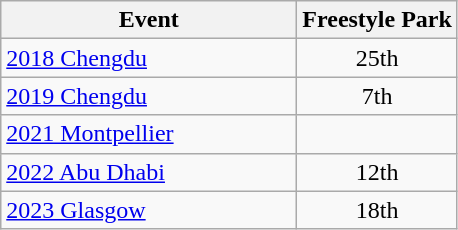<table class="wikitable" style="text-align: center;">
<tr ">
<th style="width:190px;">Event</th>
<th>Freestyle Park</th>
</tr>
<tr>
<td align=left> <a href='#'>2018 Chengdu</a></td>
<td>25th</td>
</tr>
<tr>
<td align=left> <a href='#'>2019 Chengdu</a></td>
<td>7th</td>
</tr>
<tr>
<td align=left> <a href='#'>2021 Montpellier</a></td>
<td></td>
</tr>
<tr>
<td align=left> <a href='#'>2022 Abu Dhabi</a></td>
<td>12th</td>
</tr>
<tr>
<td align=left> <a href='#'>2023 Glasgow</a></td>
<td>18th</td>
</tr>
</table>
